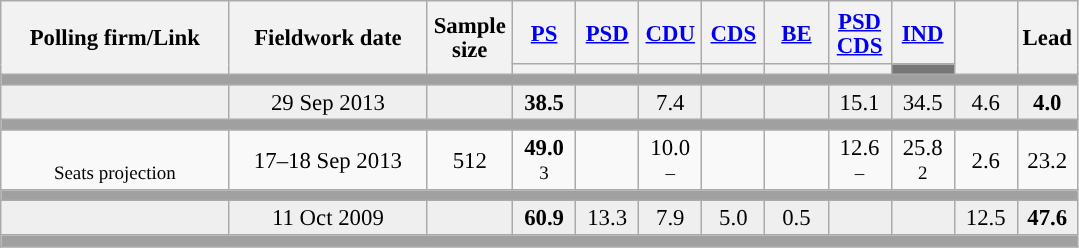<table class="wikitable collapsible sortable" style="text-align:center; font-size:95%; line-height:16px;">
<tr style="height:42px;">
<th style="width:145px;" rowspan="2">Polling firm/Link</th>
<th style="width:125px;" rowspan="2">Fieldwork date</th>
<th class="unsortable" style="width:50px;" rowspan="2">Sample size</th>
<th class="unsortable" style="width:35px;"><a href='#'>PS</a></th>
<th class="unsortable" style="width:35px;"><a href='#'>PSD</a></th>
<th class="unsortable" style="width:35px;"><a href='#'>CDU</a></th>
<th class="unsortable" style="width:35px;"><a href='#'>CDS</a></th>
<th class="unsortable" style="width:35px;"><a href='#'>BE</a></th>
<th class="unsortable" style="width:35px;"><a href='#'>PSD</a><br><a href='#'>CDS</a></th>
<th class="unsortable" style="width:35px;"><a href='#'>IND</a></th>
<th class="unsortable" style="width:35px;" rowspan="2"></th>
<th class="unsortable" style="width:30px;" rowspan="2">Lead</th>
</tr>
<tr>
<th class="unsortable" style="color:inherit;background:"></th>
<th class="unsortable" style="color:inherit;background:"></th>
<th class="unsortable" style="color:inherit;background:"></th>
<th class="unsortable" style="color:inherit;background:"></th>
<th class="unsortable" style="color:inherit;background:"></th>
<th class="unsortable" style="color:inherit;background:"></th>
<th class="unsortable" style="color:inherit;background:#777777;"></th>
</tr>
<tr>
<td colspan="13" style="background:#A0A0A0"></td>
</tr>
<tr style="background:#EFEFEF;">
<td><strong></strong></td>
<td data-sort-value="2019-10-06">29 Sep 2013</td>
<td></td>
<td><strong>38.5</strong><br></td>
<td></td>
<td>7.4<br></td>
<td></td>
<td></td>
<td>15.1<br></td>
<td>34.5<br></td>
<td>4.6</td>
<td style="background:"><strong>4.0</strong></td>
</tr>
<tr>
<td colspan="13" style="background:#A0A0A0"></td>
</tr>
<tr>
<td align="center"><br><small>Seats projection</small></td>
<td align="center">17–18 Sep 2013</td>
<td>512</td>
<td align="center" ><strong>49.0</strong><br><small>3</small></td>
<td></td>
<td align="center">10.0<br><small>–</small></td>
<td></td>
<td></td>
<td align="center">12.6<br><small>– </small></td>
<td align="center">25.8<br><small>2</small></td>
<td align="center">2.6</td>
<td style="background:">23.2</td>
</tr>
<tr>
<td colspan="13" style="background:#A0A0A0"></td>
</tr>
<tr style="background:#EFEFEF;">
<td><strong></strong></td>
<td data-sort-value="2019-10-06">11 Oct 2009</td>
<td></td>
<td><strong>60.9</strong><br></td>
<td>13.3<br></td>
<td>7.9<br></td>
<td>5.0<br></td>
<td>0.5<br></td>
<td></td>
<td></td>
<td>12.5<br></td>
<td style="background:"><strong>47.6</strong></td>
</tr>
<tr>
<td colspan="13" style="background:#A0A0A0"></td>
</tr>
<tr>
</tr>
</table>
